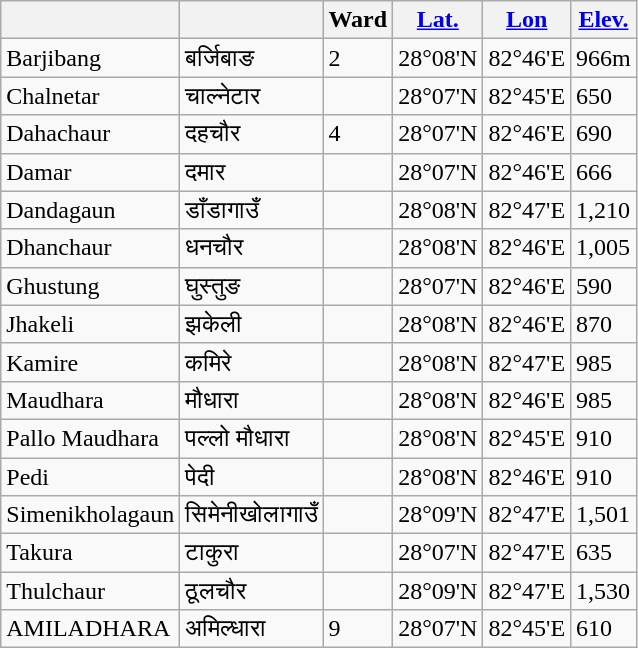<table class="wikitable">
<tr>
<th></th>
<th></th>
<th>Ward</th>
<th><a href='#'>Lat.</a></th>
<th><a href='#'>Lon</a></th>
<th><a href='#'>Elev.</a></th>
</tr>
<tr>
<td>Barjibang</td>
<td>बर्जिबाङ</td>
<td>2</td>
<td>28°08'N</td>
<td>82°46'E</td>
<td> 966m</td>
</tr>
<tr>
<td>Chalnetar</td>
<td>चाल्नेटार</td>
<td></td>
<td>28°07'N</td>
<td>82°45'E</td>
<td> 650</td>
</tr>
<tr>
<td>Dahachaur</td>
<td>दहचौर</td>
<td>4</td>
<td>28°07'N</td>
<td>82°46'E</td>
<td> 690</td>
</tr>
<tr>
<td>Damar</td>
<td>दमार</td>
<td></td>
<td>28°07'N</td>
<td>82°46'E</td>
<td> 666</td>
</tr>
<tr>
<td>Dandagaun</td>
<td>डाँडागाउँ</td>
<td></td>
<td>28°08'N</td>
<td>82°47'E</td>
<td>1,210</td>
</tr>
<tr>
<td>Dhanchaur</td>
<td>धनचौर</td>
<td></td>
<td>28°08'N</td>
<td>82°46'E</td>
<td>1,005</td>
</tr>
<tr>
<td>Ghustung</td>
<td>घुस्तुङ</td>
<td></td>
<td>28°07'N</td>
<td>82°46'E</td>
<td> 590</td>
</tr>
<tr>
<td>Jhakeli</td>
<td>झकेली</td>
<td></td>
<td>28°08'N</td>
<td>82°46'E</td>
<td> 870</td>
</tr>
<tr>
<td>Kamire</td>
<td>कमिरे</td>
<td></td>
<td>28°08'N</td>
<td>82°47'E</td>
<td> 985</td>
</tr>
<tr>
<td>Maudhara</td>
<td>मौधारा</td>
<td></td>
<td>28°08'N</td>
<td>82°46'E</td>
<td> 985</td>
</tr>
<tr>
<td>Pallo Maudhara</td>
<td>पल्लो मौधारा</td>
<td></td>
<td>28°08'N</td>
<td>82°45'E</td>
<td> 910</td>
</tr>
<tr>
<td>Pedi</td>
<td>पेदी</td>
<td></td>
<td>28°08'N</td>
<td>82°46'E</td>
<td> 910</td>
</tr>
<tr>
<td>Simenikholagaun</td>
<td>सिमेनीखोलागाउँ</td>
<td></td>
<td>28°09'N</td>
<td>82°47'E</td>
<td>1,501</td>
</tr>
<tr>
<td>Takura</td>
<td>टाकुरा</td>
<td></td>
<td>28°07'N</td>
<td>82°47'E</td>
<td> 635</td>
</tr>
<tr>
<td>Thulchaur</td>
<td>ठूलचौर</td>
<td></td>
<td>28°09'N</td>
<td>82°47'E</td>
<td>1,530</td>
</tr>
<tr>
<td>AMILADHARA</td>
<td>अमिल्धारा</td>
<td>9</td>
<td>28°07'N</td>
<td>82°45'E</td>
<td> 610</td>
</tr>
</table>
